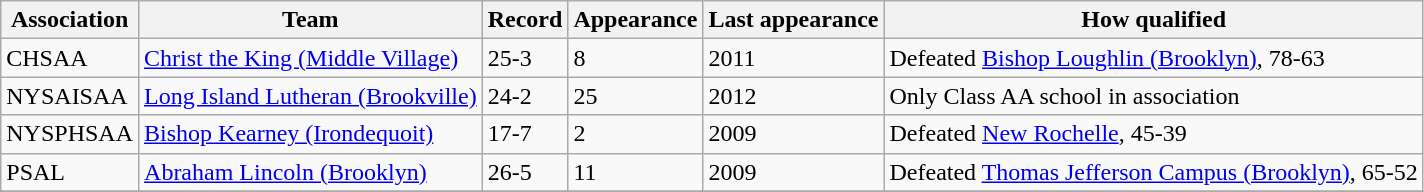<table class="wikitable sortable" style="text-align:left;">
<tr>
<th>Association</th>
<th>Team</th>
<th>Record</th>
<th data-sort-type="number">Appearance</th>
<th>Last appearance</th>
<th>How qualified</th>
</tr>
<tr>
<td>CHSAA</td>
<td><a href='#'>Christ the King (Middle Village)</a></td>
<td>25-3</td>
<td>8</td>
<td>2011</td>
<td>Defeated <a href='#'>Bishop Loughlin (Brooklyn)</a>, 78-63</td>
</tr>
<tr>
<td>NYSAISAA</td>
<td><a href='#'>Long Island Lutheran (Brookville)</a></td>
<td>24-2</td>
<td>25</td>
<td>2012</td>
<td>Only Class AA school in association</td>
</tr>
<tr>
<td>NYSPHSAA</td>
<td><a href='#'>Bishop Kearney (Irondequoit)</a></td>
<td>17-7</td>
<td>2</td>
<td>2009</td>
<td>Defeated <a href='#'>New Rochelle</a>, 45-39</td>
</tr>
<tr>
<td>PSAL</td>
<td><a href='#'>Abraham Lincoln (Brooklyn)</a></td>
<td>26-5</td>
<td>11</td>
<td>2009</td>
<td>Defeated <a href='#'>Thomas Jefferson Campus (Brooklyn)</a>, 65-52</td>
</tr>
<tr>
</tr>
</table>
